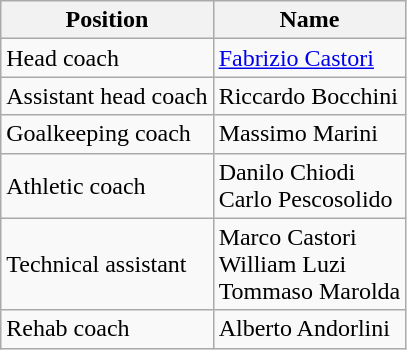<table class="wikitable">
<tr>
<th>Position</th>
<th>Name</th>
</tr>
<tr>
<td>Head coach</td>
<td> <a href='#'>Fabrizio Castori</a></td>
</tr>
<tr>
<td>Assistant head coach</td>
<td> Riccardo Bocchini</td>
</tr>
<tr>
<td>Goalkeeping coach</td>
<td> Massimo Marini</td>
</tr>
<tr>
<td>Athletic coach</td>
<td> Danilo Chiodi <br>  Carlo Pescosolido</td>
</tr>
<tr>
<td>Technical assistant</td>
<td> Marco Castori <br>  William Luzi <br>  Tommaso Marolda</td>
</tr>
<tr>
<td>Rehab coach</td>
<td> Alberto Andorlini</td>
</tr>
</table>
